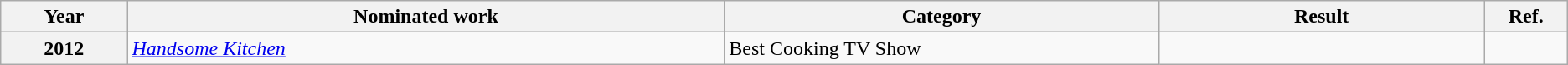<table class="wikitable">
<tr>
<th width=2%>Year</th>
<th width=11%>Nominated work</th>
<th width=8%>Category</th>
<th width=6%>Result</th>
<th width=1%>Ref.</th>
</tr>
<tr>
<th scope=row>2012</th>
<td><em><a href='#'>Handsome Kitchen</a></em></td>
<td rowspan=3>Best Cooking TV Show</td>
<td></td>
<td rowspan=3  align=center></td>
</tr>
</table>
